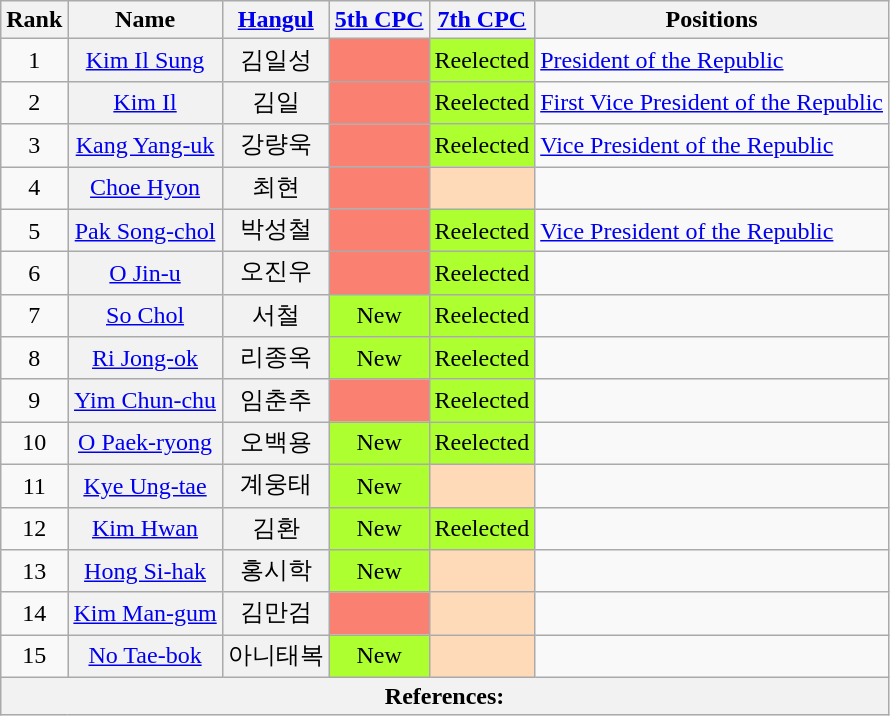<table class="wikitable sortable">
<tr>
<th>Rank</th>
<th>Name</th>
<th class="unsortable"><a href='#'>Hangul</a></th>
<th><a href='#'>5th CPC</a></th>
<th><a href='#'>7th CPC</a></th>
<th>Positions</th>
</tr>
<tr>
<td align="center">1</td>
<th align="center" scope="row" style="font-weight:normal;"><a href='#'>Kim Il Sung</a></th>
<th align="center" scope="row" style="font-weight:normal;">김일성</th>
<td style="background: Salmon" align="center"></td>
<td align="center" style="background: GreenYellow">Reelected</td>
<td><a href='#'>President of the Republic</a></td>
</tr>
<tr>
<td align="center">2</td>
<th align="center" scope="row" style="font-weight:normal;"><a href='#'>Kim Il</a></th>
<th align="center" scope="row" style="font-weight:normal;">김일</th>
<td style="background: Salmon" align="center"></td>
<td align="center" style="background: GreenYellow">Reelected</td>
<td><a href='#'>First Vice President of the Republic</a></td>
</tr>
<tr>
<td align="center">3</td>
<th align="center" scope="row" style="font-weight:normal;"><a href='#'>Kang Yang-uk</a></th>
<th align="center" scope="row" style="font-weight:normal;">강량욱</th>
<td style="background: Salmon" align="center"></td>
<td align="center" style="background: GreenYellow">Reelected</td>
<td><a href='#'>Vice President of the Republic</a></td>
</tr>
<tr>
<td align="center">4</td>
<th align="center" scope="row" style="font-weight:normal;"><a href='#'>Choe Hyon</a></th>
<th align="center" scope="row" style="font-weight:normal;">최현</th>
<td style="background: Salmon" align="center"></td>
<td style="background: PeachPuff" align="center"></td>
<td></td>
</tr>
<tr>
<td align="center">5</td>
<th align="center" scope="row" style="font-weight:normal;"><a href='#'>Pak Song-chol</a></th>
<th align="center" scope="row" style="font-weight:normal;">박성철</th>
<td style="background: Salmon" align="center"></td>
<td align="center" style="background: GreenYellow">Reelected</td>
<td><a href='#'>Vice President of the Republic</a></td>
</tr>
<tr>
<td align="center">6</td>
<th align="center" scope="row" style="font-weight:normal;"><a href='#'>O Jin-u</a></th>
<th align="center" scope="row" style="font-weight:normal;">오진우</th>
<td style="background: Salmon" align="center"></td>
<td align="center" style="background: GreenYellow">Reelected</td>
<td></td>
</tr>
<tr>
<td align="center">7</td>
<th align="center" scope="row" style="font-weight:normal;"><a href='#'>So Chol</a></th>
<th align="center" scope="row" style="font-weight:normal;">서철</th>
<td align="center" style="background: GreenYellow">New</td>
<td align="center" style="background: GreenYellow">Reelected</td>
<td></td>
</tr>
<tr>
<td align="center">8</td>
<th align="center" scope="row" style="font-weight:normal;"><a href='#'>Ri Jong-ok</a></th>
<th align="center" scope="row" style="font-weight:normal;">리종옥</th>
<td align="center" style="background: GreenYellow">New</td>
<td align="center" style="background: GreenYellow">Reelected</td>
<td></td>
</tr>
<tr>
<td align="center">9</td>
<th align="center" scope="row" style="font-weight:normal;"><a href='#'>Yim Chun-chu</a></th>
<th align="center" scope="row" style="font-weight:normal;">임춘추</th>
<td style="background: Salmon" align="center"></td>
<td align="center" style="background: GreenYellow">Reelected</td>
<td></td>
</tr>
<tr>
<td align="center">10</td>
<th align="center" scope="row" style="font-weight:normal;"><a href='#'>O Paek-ryong</a></th>
<th align="center" scope="row" style="font-weight:normal;">오백용</th>
<td align="center" style="background: GreenYellow">New</td>
<td align="center" style="background: GreenYellow">Reelected</td>
<td></td>
</tr>
<tr>
<td align="center">11</td>
<th align="center" scope="row" style="font-weight:normal;"><a href='#'>Kye Ung-tae</a></th>
<th align="center" scope="row" style="font-weight:normal;">계웅태</th>
<td align="center" style="background: GreenYellow">New</td>
<td style="background: PeachPuff" align="center"></td>
<td></td>
</tr>
<tr>
<td align="center">12</td>
<th align="center" scope="row" style="font-weight:normal;"><a href='#'>Kim Hwan</a></th>
<th align="center" scope="row" style="font-weight:normal;">김환</th>
<td align="center" style="background: GreenYellow">New</td>
<td align="center" style="background: GreenYellow">Reelected</td>
<td></td>
</tr>
<tr>
<td align="center">13</td>
<th align="center" scope="row" style="font-weight:normal;"><a href='#'>Hong Si-hak</a></th>
<th align="center" scope="row" style="font-weight:normal;">홍시학</th>
<td align="center" style="background: GreenYellow">New</td>
<td style="background: PeachPuff" align="center"></td>
<td></td>
</tr>
<tr>
<td align="center">14</td>
<th align="center" scope="row" style="font-weight:normal;"><a href='#'>Kim Man-gum</a></th>
<th align="center" scope="row" style="font-weight:normal;">김만검</th>
<td style="background: Salmon" align="center"></td>
<td style="background: PeachPuff" align="center"></td>
<td></td>
</tr>
<tr>
<td align="center">15</td>
<th align="center" scope="row" style="font-weight:normal;"><a href='#'>No Tae-bok</a></th>
<th align="center" scope="row" style="font-weight:normal;">아니태복</th>
<td align="center" style="background: GreenYellow">New</td>
<td style="background: PeachPuff" align="center"></td>
<td></td>
</tr>
<tr>
<th colspan="8" unsortable><strong>References:</strong><br></th>
</tr>
</table>
